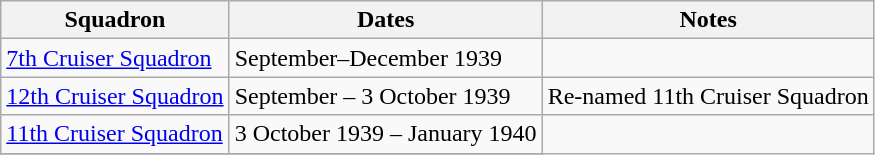<table class=wikitable>
<tr>
<th>Squadron</th>
<th>Dates</th>
<th>Notes</th>
</tr>
<tr>
<td><a href='#'>7th Cruiser Squadron</a></td>
<td>September–December 1939</td>
</tr>
<tr>
<td><a href='#'>12th Cruiser Squadron</a></td>
<td>September – 3 October 1939</td>
<td>Re-named 11th Cruiser Squadron</td>
</tr>
<tr>
<td><a href='#'>11th Cruiser Squadron</a></td>
<td>3 October 1939 – January 1940</td>
</tr>
<tr>
</tr>
</table>
